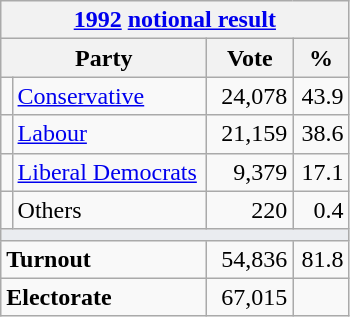<table class="wikitable">
<tr>
<th colspan="4"><a href='#'>1992</a> <a href='#'>notional result</a></th>
</tr>
<tr>
<th bgcolor="#DDDDFF" width="130px" colspan="2">Party</th>
<th bgcolor="#DDDDFF" width="50px">Vote</th>
<th bgcolor="#DDDDFF" width="30px">%</th>
</tr>
<tr>
<td></td>
<td><a href='#'>Conservative</a></td>
<td align=right>24,078</td>
<td align=right>43.9</td>
</tr>
<tr>
<td></td>
<td><a href='#'>Labour</a></td>
<td align=right>21,159</td>
<td align=right>38.6</td>
</tr>
<tr>
<td></td>
<td><a href='#'>Liberal Democrats</a></td>
<td align=right>9,379</td>
<td align=right>17.1</td>
</tr>
<tr>
<td></td>
<td>Others</td>
<td align=right>220</td>
<td align=right>0.4</td>
</tr>
<tr>
<td colspan="4" bgcolor="#EAECF0"></td>
</tr>
<tr>
<td colspan="2"><strong>Turnout</strong></td>
<td align=right>54,836</td>
<td align=right>81.8</td>
</tr>
<tr>
<td colspan="2"><strong>Electorate</strong></td>
<td align=right>67,015</td>
</tr>
</table>
